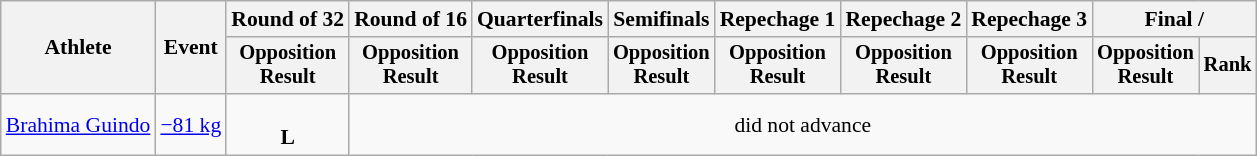<table class="wikitable" style="font-size:90%">
<tr>
<th rowspan="2">Athlete</th>
<th rowspan="2">Event</th>
<th>Round of 32</th>
<th>Round of 16</th>
<th>Quarterfinals</th>
<th>Semifinals</th>
<th>Repechage 1</th>
<th>Repechage 2</th>
<th>Repechage 3</th>
<th colspan=2>Final / </th>
</tr>
<tr style="font-size:95%">
<th>Opposition<br>Result</th>
<th>Opposition<br>Result</th>
<th>Opposition<br>Result</th>
<th>Opposition<br>Result</th>
<th>Opposition<br>Result</th>
<th>Opposition<br>Result</th>
<th>Opposition<br>Result</th>
<th>Opposition<br>Result</th>
<th>Rank</th>
</tr>
<tr align=center>
<td align=left><a href='#'>Brahima Guindo</a></td>
<td align=left><a href='#'>−81 kg</a></td>
<td><br><strong>L</strong></td>
<td colspan=9>did not advance</td>
</tr>
</table>
